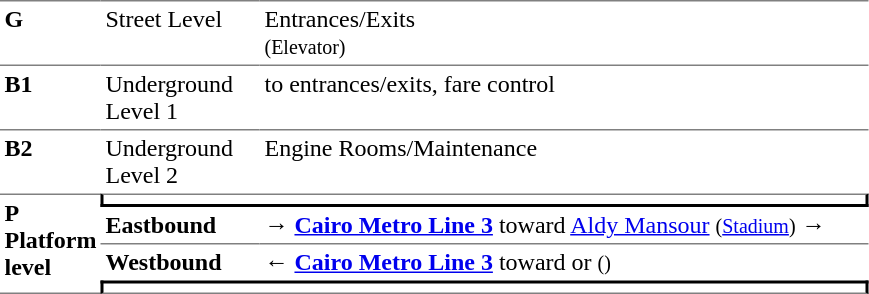<table table border=0 cellspacing=0 cellpadding=3>
<tr>
<td style="border-top:solid 1px gray;border-bottom:solid 1px gray;" valign=top width=50><strong>G</strong></td>
<td style="border-top:solid 1px gray;border-bottom:solid 1px gray;" valign=top width=100>Street Level</td>
<td style="border-top:solid 1px gray;border-bottom:solid 1px gray;" valign=top width=400>Entrances/Exits<br><small> (Elevator)</small></td>
</tr>
<tr>
<td style="border-bottom:solid 1px gray;" valign=top width=50><strong>B1</strong></td>
<td style="border-bottom:solid 1px gray;" valign=top width=100>Underground Level 1</td>
<td style="border-bottom:solid 1px gray;" valign=top width=400>to entrances/exits, fare control</td>
</tr>
<tr>
<td valign=top width=50><strong>B2</strong></td>
<td valign=top width=100>Underground Level 2</td>
<td valign=top width=400>Engine Rooms/Maintenance</td>
</tr>
<tr>
<td style="border-top:solid 1px gray;border-bottom:solid 1px gray;" valign=top width=50 rowspan=4><strong>P<br>Platform level</strong></td>
<td style="border-top:solid 1px gray;border-right:solid 2px black;border-left:solid 2px black;border-bottom:solid 2px black;text-align:center;" colspan=2></td>
</tr>
<tr>
<td style="border-bottom:solid 1px gray;" width=100><span><strong>Eastbound</strong></span></td>
<td style="border-bottom:solid 1px gray;" width=400><span>→</span> <a href='#'><span><strong>Cairo Metro Line 3</strong></span></a> toward <a href='#'>Aldy Mansour</a> <small>(<a href='#'>Stadium</a>)</small> →</td>
</tr>
<tr>
<td><span><strong>Westbound</strong></span></td>
<td>← <a href='#'><span><strong>Cairo Metro Line 3</strong></span></a> toward  or  <small>()</small></td>
</tr>
<tr>
<td style="border-bottom:solid 1px gray;border-top:solid 2px black;border-right:solid 2px black;border-left:solid 2px black;text-align:center;" colspan=2></td>
</tr>
</table>
